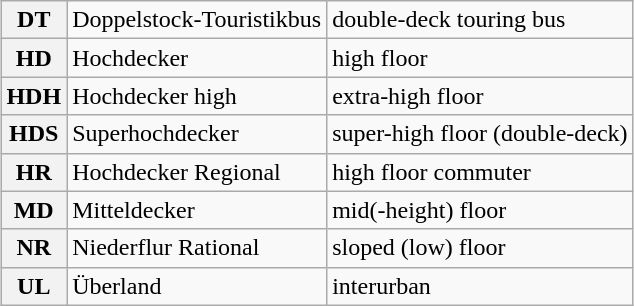<table class="wikitable" style="margin:1em auto;">
<tr>
<th>DT</th>
<td>Doppelstock-Touristikbus</td>
<td>double-deck touring bus</td>
</tr>
<tr>
<th>HD</th>
<td>Hochdecker</td>
<td>high floor</td>
</tr>
<tr>
<th>HDH</th>
<td>Hochdecker high</td>
<td>extra-high floor</td>
</tr>
<tr>
<th>HDS</th>
<td>Superhochdecker</td>
<td>super-high floor (double-deck)</td>
</tr>
<tr>
<th>HR</th>
<td>Hochdecker Regional</td>
<td>high floor commuter</td>
</tr>
<tr>
<th>MD</th>
<td>Mitteldecker</td>
<td>mid(-height) floor</td>
</tr>
<tr>
<th>NR</th>
<td>Niederflur Rational</td>
<td>sloped (low) floor</td>
</tr>
<tr>
<th>UL</th>
<td>Überland</td>
<td>interurban</td>
</tr>
</table>
